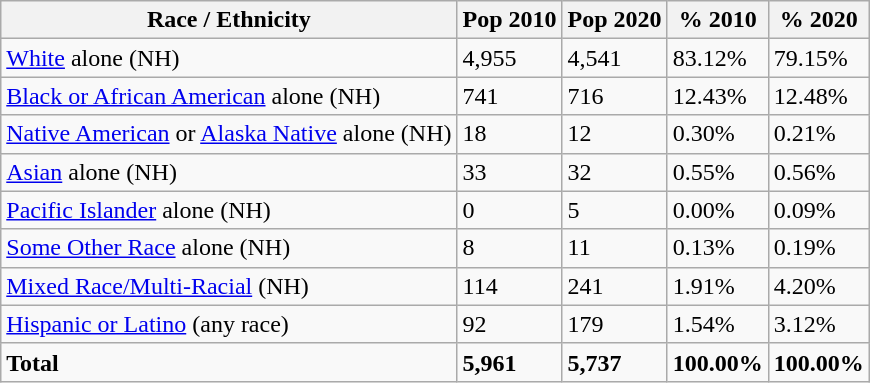<table class="wikitable">
<tr>
<th>Race / Ethnicity</th>
<th>Pop 2010</th>
<th>Pop 2020</th>
<th>% 2010</th>
<th>% 2020</th>
</tr>
<tr>
<td><a href='#'>White</a> alone (NH)</td>
<td>4,955</td>
<td>4,541</td>
<td>83.12%</td>
<td>79.15%</td>
</tr>
<tr>
<td><a href='#'>Black or African American</a> alone (NH)</td>
<td>741</td>
<td>716</td>
<td>12.43%</td>
<td>12.48%</td>
</tr>
<tr>
<td><a href='#'>Native American</a> or <a href='#'>Alaska Native</a> alone (NH)</td>
<td>18</td>
<td>12</td>
<td>0.30%</td>
<td>0.21%</td>
</tr>
<tr>
<td><a href='#'>Asian</a> alone (NH)</td>
<td>33</td>
<td>32</td>
<td>0.55%</td>
<td>0.56%</td>
</tr>
<tr>
<td><a href='#'>Pacific Islander</a> alone (NH)</td>
<td>0</td>
<td>5</td>
<td>0.00%</td>
<td>0.09%</td>
</tr>
<tr>
<td><a href='#'>Some Other Race</a> alone (NH)</td>
<td>8</td>
<td>11</td>
<td>0.13%</td>
<td>0.19%</td>
</tr>
<tr>
<td><a href='#'>Mixed Race/Multi-Racial</a> (NH)</td>
<td>114</td>
<td>241</td>
<td>1.91%</td>
<td>4.20%</td>
</tr>
<tr>
<td><a href='#'>Hispanic or Latino</a> (any race)</td>
<td>92</td>
<td>179</td>
<td>1.54%</td>
<td>3.12%</td>
</tr>
<tr>
<td><strong>Total</strong></td>
<td><strong>5,961</strong></td>
<td><strong>5,737</strong></td>
<td><strong>100.00%</strong></td>
<td><strong>100.00%</strong></td>
</tr>
</table>
